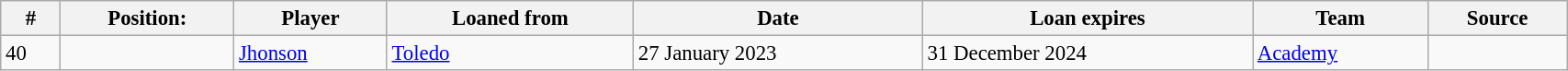<table class="wikitable sortable" style="width:90%; text-align:center; font-size:95%; text-align:left;">
<tr>
<th><strong>#</strong></th>
<th><strong>Position:</strong></th>
<th><strong>Player</strong></th>
<th><strong>Loaned from</strong></th>
<th><strong>Date </strong></th>
<th><strong>Loan expires </strong></th>
<th><strong>Team</strong></th>
<th><strong>Source</strong></th>
</tr>
<tr>
<td>40</td>
<td></td>
<td> <a href='#'>Jhonson</a></td>
<td> <a href='#'>Toledo</a></td>
<td>27 January 2023</td>
<td>31 December 2024</td>
<td><a href='#'>Academy</a></td>
<td></td>
</tr>
</table>
